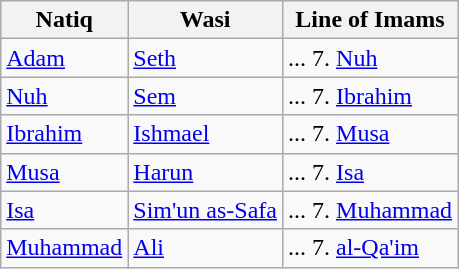<table class="wikitable" style="text-align:left;">
<tr>
<th>Natiq</th>
<th>Wasi</th>
<th>Line of Imams</th>
</tr>
<tr>
<td><a href='#'>Adam</a></td>
<td><a href='#'>Seth</a></td>
<td>... 7. <a href='#'>Nuh</a></td>
</tr>
<tr>
<td><a href='#'>Nuh</a></td>
<td><a href='#'>Sem</a></td>
<td>... 7. <a href='#'>Ibrahim</a></td>
</tr>
<tr>
<td><a href='#'>Ibrahim</a></td>
<td><a href='#'>Ishmael</a></td>
<td>... 7. <a href='#'>Musa</a></td>
</tr>
<tr>
<td><a href='#'>Musa</a></td>
<td><a href='#'>Harun</a></td>
<td>... 7. <a href='#'>Isa</a></td>
</tr>
<tr>
<td><a href='#'>Isa</a></td>
<td><a href='#'>Sim'un as-Safa</a></td>
<td>... 7. <a href='#'>Muhammad</a></td>
</tr>
<tr>
<td><a href='#'>Muhammad</a></td>
<td><a href='#'>Ali</a></td>
<td>... 7. <a href='#'>al-Qa'im</a></td>
</tr>
</table>
